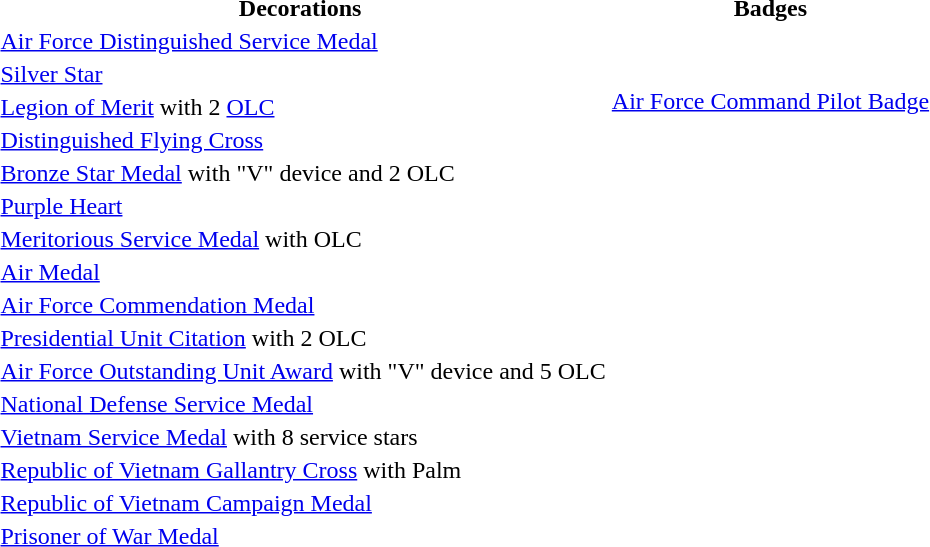<table>
<tr>
<th colspan=2><strong>Decorations</strong></th>
<th>Badges</th>
</tr>
<tr>
<td></td>
<td><a href='#'>Air Force Distinguished Service Medal</a></td>
</tr>
<tr>
<td></td>
<td><a href='#'>Silver Star</a></td>
<td rowspan=16 style="text-align:center;vertical-align:top;"><br><a href='#'>Air Force Command Pilot Badge</a></td>
</tr>
<tr>
<td></td>
<td><a href='#'>Legion of Merit</a> with 2 <a href='#'>OLC</a></td>
</tr>
<tr>
<td></td>
<td><a href='#'>Distinguished Flying Cross</a></td>
</tr>
<tr>
<td></td>
<td><a href='#'>Bronze Star Medal</a> with "V" device and 2 OLC</td>
</tr>
<tr>
<td></td>
<td><a href='#'>Purple Heart</a></td>
</tr>
<tr>
<td></td>
<td><a href='#'>Meritorious Service Medal</a> with OLC</td>
</tr>
<tr>
<td></td>
<td><a href='#'>Air Medal</a></td>
</tr>
<tr>
<td></td>
<td><a href='#'>Air Force Commendation Medal</a></td>
</tr>
<tr>
<td></td>
<td><a href='#'>Presidential Unit Citation</a> with 2 OLC</td>
</tr>
<tr>
<td></td>
<td><a href='#'>Air Force Outstanding Unit Award</a> with "V" device and 5 OLC</td>
</tr>
<tr>
<td></td>
<td><a href='#'>National Defense Service Medal</a></td>
</tr>
<tr>
<td></td>
<td><a href='#'>Vietnam Service Medal</a> with 8 service stars</td>
</tr>
<tr>
<td></td>
<td><a href='#'>Republic of Vietnam Gallantry Cross</a> with Palm</td>
</tr>
<tr>
<td></td>
<td><a href='#'>Republic of Vietnam Campaign Medal</a></td>
</tr>
<tr>
<td></td>
<td><a href='#'>Prisoner of War Medal</a></td>
</tr>
</table>
